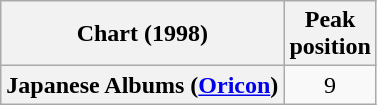<table class="wikitable plainrowheaders" style="text-align:center">
<tr>
<th scope="col">Chart (1998)</th>
<th scope="col">Peak<br> position</th>
</tr>
<tr>
<th scope="row">Japanese Albums (<a href='#'>Oricon</a>)</th>
<td>9</td>
</tr>
</table>
